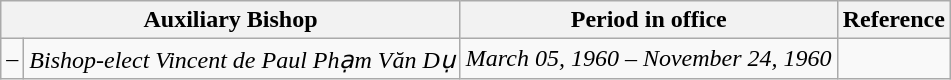<table class="wikitable">
<tr>
<th colspan="2">Auxiliary Bishop</th>
<th>Period in office</th>
<th>Reference</th>
</tr>
<tr>
<td>–</td>
<td><em>Bishop-elect Vincent de Paul Phạm Văn Dụ</em></td>
<td><em>March 05, 1960 – November 24, 1960</em></td>
<td></td>
</tr>
</table>
